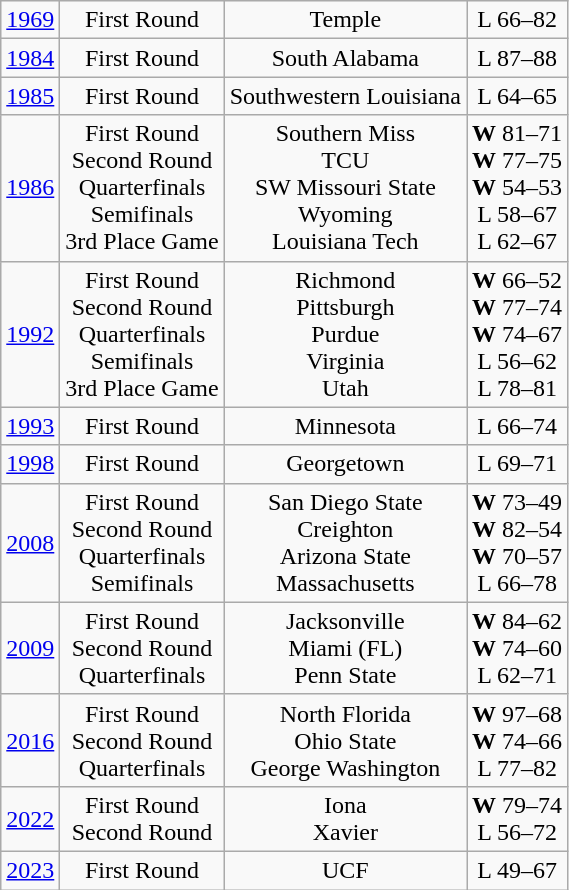<table class="wikitable">
<tr align="center">
<td><a href='#'>1969</a></td>
<td>First Round</td>
<td>Temple</td>
<td>L 66–82</td>
</tr>
<tr align="center">
<td><a href='#'>1984</a></td>
<td>First Round</td>
<td>South Alabama</td>
<td>L 87–88</td>
</tr>
<tr align="center">
<td><a href='#'>1985</a></td>
<td>First Round</td>
<td>Southwestern Louisiana</td>
<td>L 64–65</td>
</tr>
<tr align="center">
<td><a href='#'>1986</a></td>
<td>First Round<br>Second Round<br>Quarterfinals<br>Semifinals<br>3rd Place Game</td>
<td>Southern Miss<br>TCU<br>SW Missouri State<br>Wyoming<br>Louisiana Tech</td>
<td><strong>W</strong> 81–71<br><strong>W</strong> 77–75<br><strong>W</strong> 54–53<br>L 58–67<br>L 62–67</td>
</tr>
<tr align="center">
<td><a href='#'>1992</a></td>
<td>First Round<br>Second Round<br>Quarterfinals<br>Semifinals<br>3rd Place Game</td>
<td>Richmond<br>Pittsburgh<br>Purdue<br>Virginia<br>Utah</td>
<td><strong>W</strong> 66–52<br><strong>W</strong> 77–74<br><strong>W</strong> 74–67<br>L 56–62<br>L 78–81</td>
</tr>
<tr align="center">
<td><a href='#'>1993</a></td>
<td>First Round</td>
<td>Minnesota</td>
<td>L 66–74</td>
</tr>
<tr align="center">
<td><a href='#'>1998</a></td>
<td>First Round</td>
<td>Georgetown</td>
<td>L 69–71</td>
</tr>
<tr align="center">
<td><a href='#'>2008</a></td>
<td>First Round<br>Second Round<br>Quarterfinals<br>Semifinals</td>
<td>San Diego State<br>Creighton<br>Arizona State<br>Massachusetts</td>
<td><strong>W</strong> 73–49<br><strong>W</strong> 82–54<br><strong>W</strong> 70–57<br>L 66–78</td>
</tr>
<tr align="center">
<td><a href='#'>2009</a></td>
<td>First Round<br>Second Round<br>Quarterfinals</td>
<td>Jacksonville<br>Miami (FL)<br>Penn State</td>
<td><strong>W</strong> 84–62<br><strong>W</strong> 74–60<br>L 62–71</td>
</tr>
<tr align="center">
<td><a href='#'>2016</a></td>
<td>First Round<br>Second Round<br>Quarterfinals</td>
<td>North Florida<br>Ohio State<br>George Washington</td>
<td><strong>W</strong> 97–68<br><strong>W</strong> 74–66<br>L 77–82</td>
</tr>
<tr align="center">
<td><a href='#'>2022</a></td>
<td>First Round<br>Second Round</td>
<td>Iona<br>Xavier</td>
<td><strong>W</strong> 79–74<br>L 56–72</td>
</tr>
<tr align="center">
<td><a href='#'>2023</a></td>
<td>First Round</td>
<td>UCF</td>
<td>L 49–67</td>
</tr>
</table>
